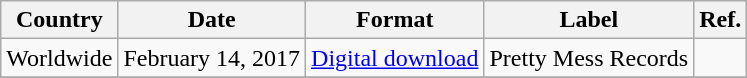<table class="wikitable plainrowheaders">
<tr>
<th scope="col">Country</th>
<th scope="col">Date</th>
<th scope="col">Format</th>
<th scope="col">Label</th>
<th scope="col">Ref.</th>
</tr>
<tr>
<td>Worldwide</td>
<td>February 14, 2017</td>
<td><a href='#'>Digital download</a></td>
<td>Pretty Mess Records</td>
<td></td>
</tr>
<tr>
</tr>
</table>
